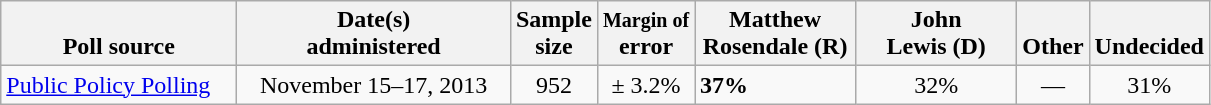<table class="wikitable">
<tr valign= bottom>
<th style="width:150px;">Poll source</th>
<th style="width:175px;">Date(s)<br>administered</th>
<th class=small>Sample<br>size</th>
<th><small>Margin of</small><br>error</th>
<th style="width:100px;">Matthew<br>Rosendale (R)</th>
<th style="width:100px;">John<br>Lewis (D)</th>
<th>Other</th>
<th>Undecided</th>
</tr>
<tr>
<td><a href='#'>Public Policy Polling</a></td>
<td align=center>November 15–17, 2013</td>
<td align=center>952</td>
<td align=center>± 3.2%</td>
<td><strong>37%</strong></td>
<td align=center>32%</td>
<td align=center>—</td>
<td align=center>31%</td>
</tr>
</table>
